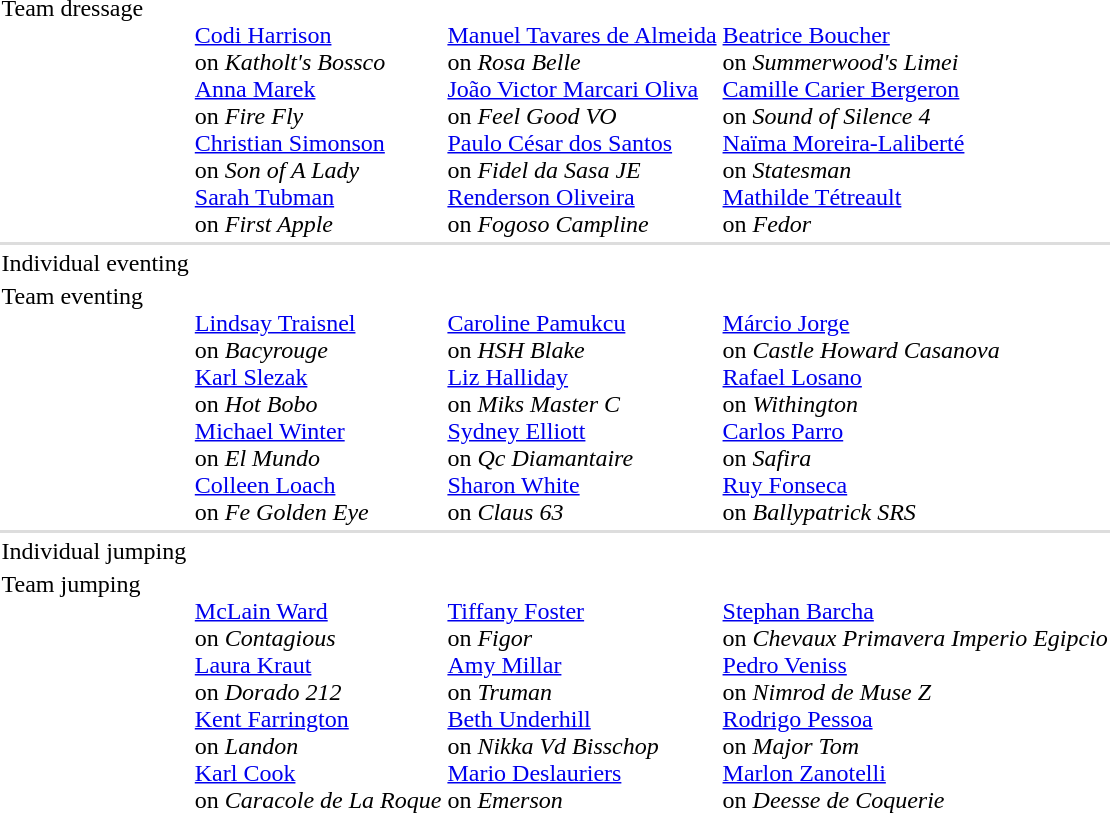<table>
<tr valign="top">
<td><br></td>
<td></td>
<td></td>
<td></td>
</tr>
<tr valign="top">
<td>Team dressage<br></td>
<td><br><a href='#'>Codi Harrison</a><br> on <em>Katholt's Bossco</em><br><a href='#'>Anna Marek</a><br> on <em>Fire Fly</em><br><a href='#'>Christian Simonson</a><br> on <em>Son of A Lady</em><br><a href='#'>Sarah Tubman</a><br> on <em>First Apple</em></td>
<td><br><a href='#'>Manuel Tavares de Almeida</a><br> on <em>Rosa Belle</em><br><a href='#'>João Victor Marcari Oliva</a><br> on <em>Feel Good VO</em><br><a href='#'>Paulo César dos Santos</a><br> on <em>Fidel da Sasa JE</em><br><a href='#'>Renderson Oliveira</a><br> on <em>Fogoso Campline</em></td>
<td><br><a href='#'>Beatrice Boucher</a><br> on <em>Summerwood's Limei</em><br><a href='#'>Camille Carier Bergeron</a><br> on <em>Sound of Silence 4</em><br><a href='#'>Naïma Moreira-Laliberté</a><br> on <em>Statesman</em><br><a href='#'>Mathilde Tétreault</a><br> on <em>Fedor</em></td>
</tr>
<tr bgcolor=#DDDDDD>
<td colspan=7></td>
</tr>
<tr valign="top">
<td>Individual eventing<br></td>
<td></td>
<td></td>
<td></td>
</tr>
<tr valign="top">
<td>Team eventing<br></td>
<td><br><a href='#'>Lindsay Traisnel</a><br> on <em>Bacyrouge</em><br><a href='#'>Karl Slezak</a><br> on <em>Hot Bobo</em><br><a href='#'>Michael Winter</a><br> on <em>El Mundo</em><br><a href='#'>Colleen Loach</a><br> on <em>Fe Golden Eye</em></td>
<td><br><a href='#'>Caroline Pamukcu</a><br> on <em>HSH Blake</em><br><a href='#'>Liz Halliday</a><br> on <em>Miks Master C</em><br><a href='#'>Sydney Elliott</a><br> on <em>Qc Diamantaire</em><br><a href='#'>Sharon White</a><br> on <em>Claus 63</em></td>
<td><br><a href='#'>Márcio Jorge</a><br> on <em>Castle Howard Casanova</em><br><a href='#'>Rafael Losano</a><br> on <em>Withington</em><br><a href='#'>Carlos Parro</a><br> on <em>Safira</em><br><a href='#'>Ruy Fonseca</a><br> on <em>Ballypatrick SRS</em></td>
</tr>
<tr bgcolor=#DDDDDD>
<td colspan=7></td>
</tr>
<tr valign="top">
<td>Individual jumping<br></td>
<td></td>
<td></td>
<td></td>
</tr>
<tr valign="top">
<td>Team jumping<br></td>
<td><br><a href='#'>McLain Ward</a><br> on <em>Contagious</em><br><a href='#'>Laura Kraut</a><br> on <em>Dorado 212</em><br><a href='#'>Kent Farrington</a><br> on <em>Landon</em><br><a href='#'>Karl Cook</a><br> on <em>Caracole de La Roque</em></td>
<td><br><a href='#'>Tiffany Foster</a><br> on <em>Figor</em><br><a href='#'>Amy Millar</a><br> on <em>Truman</em><br><a href='#'>Beth Underhill</a><br> on <em>Nikka Vd Bisschop</em><br><a href='#'>Mario Deslauriers</a><br> on <em>Emerson</em></td>
<td><br><a href='#'>Stephan Barcha</a><br> on <em>Chevaux Primavera Imperio Egipcio</em><br><a href='#'>Pedro Veniss</a><br> on <em>Nimrod de Muse Z</em><br><a href='#'>Rodrigo Pessoa</a><br> on <em>Major Tom</em><br><a href='#'>Marlon Zanotelli</a><br> on <em>Deesse de Coquerie</em></td>
</tr>
</table>
